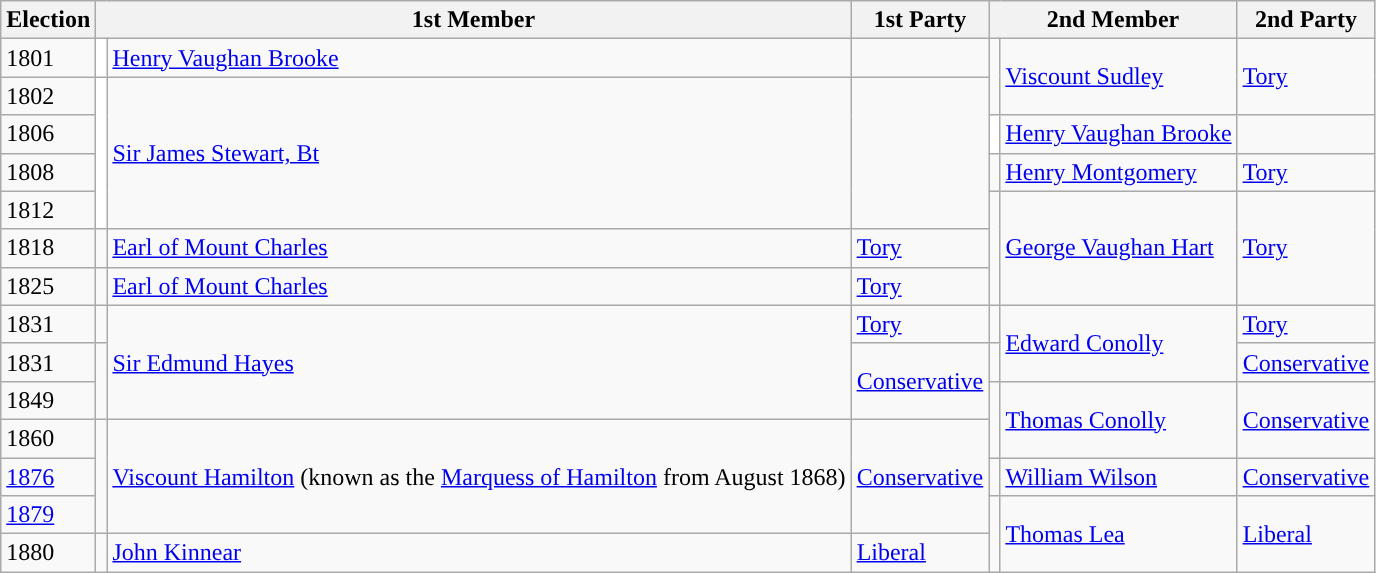<table class="wikitable">
<tr>
<th>Election</th>
<th colspan="2">1st Member</th>
<th>1st Party</th>
<th colspan="2">2nd Member</th>
<th>2nd Party</th>
</tr>
<tr>
<td>1801</td>
<td style="color:inherit;background-color: white"></td>
<td><a href='#'>Henry Vaughan Brooke</a></td>
<td></td>
<td rowspan="2" style="color:inherit;background-color: "></td>
<td rowspan="2"><a href='#'>Viscount Sudley</a></td>
<td rowspan="2"><a href='#'>Tory</a></td>
</tr>
<tr>
<td>1802</td>
<td rowspan="4" style="color:inherit;background-color: white"></td>
<td rowspan="4"><a href='#'>Sir James Stewart, Bt</a></td>
<td rowspan="4"></td>
</tr>
<tr>
<td>1806</td>
<td style="color:inherit;background-color: white"></td>
<td><a href='#'>Henry Vaughan Brooke</a></td>
<td></td>
</tr>
<tr>
<td>1808</td>
<td style="color:inherit;background-color: "></td>
<td><a href='#'>Henry Montgomery</a></td>
<td><a href='#'>Tory</a></td>
</tr>
<tr>
<td>1812</td>
<td rowspan="3" style="color:inherit;background-color: "></td>
<td rowspan="3"><a href='#'>George Vaughan Hart</a></td>
<td rowspan="3"><a href='#'>Tory</a></td>
</tr>
<tr>
<td>1818</td>
<td style="color:inherit;background-color: "></td>
<td><a href='#'>Earl of Mount Charles</a></td>
<td><a href='#'>Tory</a></td>
</tr>
<tr>
<td>1825</td>
<td style="color:inherit;background-color: "></td>
<td><a href='#'>Earl of Mount Charles</a></td>
<td><a href='#'>Tory</a></td>
</tr>
<tr>
<td>1831</td>
<td style="color:inherit;background-color: "></td>
<td rowspan="3"><a href='#'>Sir Edmund Hayes</a></td>
<td><a href='#'>Tory</a></td>
<td style="color:inherit;background-color: "></td>
<td rowspan="2"><a href='#'>Edward Conolly</a></td>
<td><a href='#'>Tory</a></td>
</tr>
<tr>
<td>1831</td>
<td rowspan="2" style="color:inherit;background-color: "></td>
<td rowspan="2"><a href='#'>Conservative</a></td>
<td style="color:inherit;background-color: "></td>
<td><a href='#'>Conservative</a></td>
</tr>
<tr>
<td>1849</td>
<td rowspan="2" style="color:inherit;background-color: "></td>
<td rowspan="2"><a href='#'>Thomas Conolly</a></td>
<td rowspan="2"><a href='#'>Conservative</a></td>
</tr>
<tr>
<td>1860</td>
<td rowspan="3" style="color:inherit;background-color: "></td>
<td rowspan="3"><a href='#'>Viscount Hamilton</a> (known as the <a href='#'>Marquess of Hamilton</a> from August 1868)</td>
<td rowspan="3"><a href='#'>Conservative</a></td>
</tr>
<tr>
<td><a href='#'>1876</a></td>
<td style="color:inherit;background-color: "></td>
<td><a href='#'>William Wilson</a></td>
<td><a href='#'>Conservative</a></td>
</tr>
<tr>
<td><a href='#'>1879</a></td>
<td rowspan="2" style="color:inherit;background-color: "></td>
<td rowspan="2"><a href='#'>Thomas Lea</a></td>
<td rowspan="2"><a href='#'>Liberal</a></td>
</tr>
<tr>
<td>1880</td>
<td style="color:inherit;background-color: "></td>
<td><a href='#'>John Kinnear</a></td>
<td><a href='#'>Liberal</a></td>
</tr>
</table>
